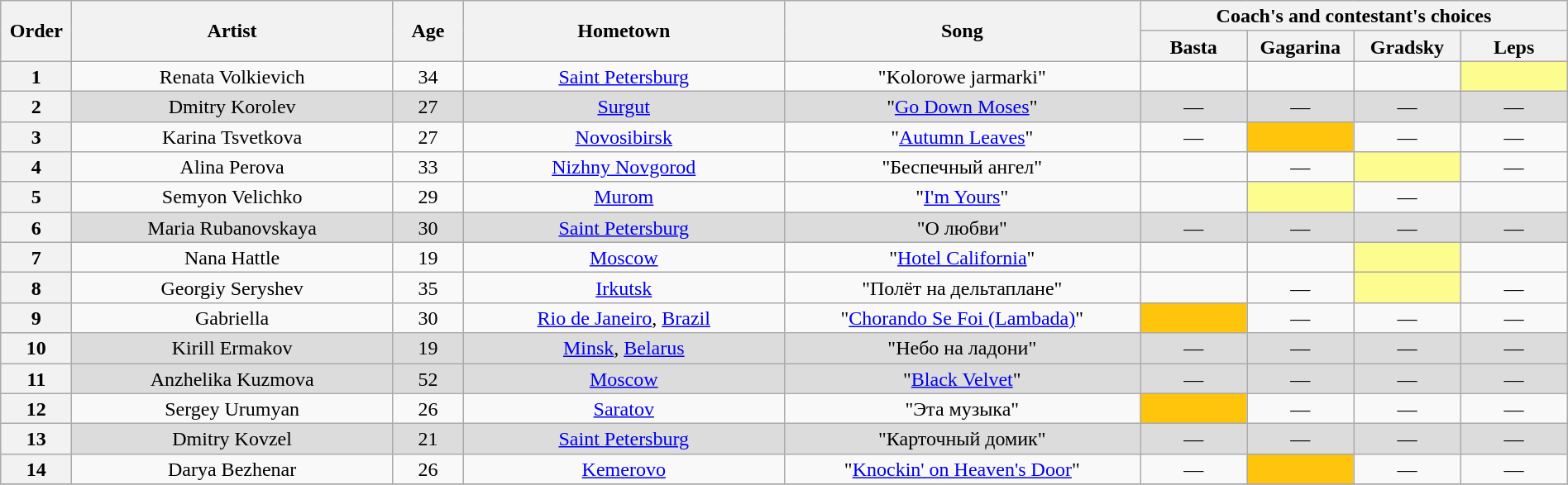<table class="wikitable" style="text-align:center; line-height:17px; width:100%;">
<tr>
<th scope="col" rowspan="2" style="width:04%;">Order</th>
<th scope="col" rowspan="2" style="width:18%;">Artist</th>
<th scope="col" rowspan="2" style="width:04%;">Age</th>
<th scope="col" rowspan="2" style="width:18%;">Hometown</th>
<th scope="col" rowspan="2" style="width:20%;">Song</th>
<th scope="col" colspan="4" style="width:24%;">Coach's and contestant's choices</th>
</tr>
<tr>
<th style="width:06%;">Basta</th>
<th style="width:06%;">Gagarina</th>
<th style="width:06%;">Gradsky</th>
<th style="width:06%;">Leps</th>
</tr>
<tr>
<th>1</th>
<td>Renata Volkievich</td>
<td>34</td>
<td><a href='#'>Saint Petersburg</a></td>
<td>"Kolorowe jarmarki"</td>
<td><strong></strong></td>
<td><strong></strong></td>
<td><strong></strong></td>
<td style="background:#fdfc8f;"><strong></strong></td>
</tr>
<tr style="background:#DCDCDC;">
<th>2</th>
<td>Dmitry Korolev</td>
<td>27</td>
<td><a href='#'>Surgut</a></td>
<td>"<a href='#'>Go Down Moses</a>"</td>
<td>—</td>
<td>—</td>
<td>—</td>
<td>—</td>
</tr>
<tr>
<th>3</th>
<td>Karina Tsvetkova</td>
<td>27</td>
<td><a href='#'>Novosibirsk</a></td>
<td>"<a href='#'>Autumn Leaves</a>"</td>
<td>—</td>
<td style="background:#FFC40C;"><strong></strong></td>
<td>—</td>
<td>—</td>
</tr>
<tr>
<th>4</th>
<td>Alina Perova</td>
<td>33</td>
<td><a href='#'>Nizhny Novgorod</a></td>
<td>"Беспечный ангел"</td>
<td><strong></strong></td>
<td>—</td>
<td style="background:#fdfc8f;"><strong></strong></td>
<td>—</td>
</tr>
<tr>
<th>5</th>
<td>Semyon Velichko</td>
<td>29</td>
<td><a href='#'>Murom</a></td>
<td>"<a href='#'>I'm Yours</a>"</td>
<td><strong></strong></td>
<td style="background:#fdfc8f;"><strong></strong></td>
<td>—</td>
<td><strong></strong></td>
</tr>
<tr style="background:#DCDCDC;">
<th>6</th>
<td>Maria Rubanovskaya</td>
<td>30</td>
<td><a href='#'>Saint Petersburg</a></td>
<td>"О любви"</td>
<td>—</td>
<td>—</td>
<td>—</td>
<td>—</td>
</tr>
<tr>
<th>7</th>
<td>Nana Hattle</td>
<td>19</td>
<td><a href='#'>Moscow</a></td>
<td>"<a href='#'>Hotel California</a>"</td>
<td><strong></strong></td>
<td><strong></strong></td>
<td style="background:#fdfc8f;"><strong></strong></td>
<td><strong></strong></td>
</tr>
<tr>
<th>8</th>
<td>Georgiy Seryshev</td>
<td>35</td>
<td><a href='#'>Irkutsk</a></td>
<td>"Полёт на дельтаплане"</td>
<td><strong></strong></td>
<td>—</td>
<td style="background:#fdfc8f;"><strong></strong></td>
<td>—</td>
</tr>
<tr>
<th>9</th>
<td>Gabriella</td>
<td>30</td>
<td><a href='#'>Rio de Janeiro</a>, <a href='#'>Brazil</a></td>
<td>"<a href='#'>Chorando Se Foi (Lambada)</a>"</td>
<td style="background:#FFC40C;"><strong></strong></td>
<td>—</td>
<td>—</td>
<td>—</td>
</tr>
<tr style="background:#DCDCDC;">
<th>10</th>
<td>Kirill Ermakov</td>
<td>19</td>
<td><a href='#'>Minsk</a>, <a href='#'>Belarus</a></td>
<td>"Небо на ладони"</td>
<td>—</td>
<td>—</td>
<td>—</td>
<td>—</td>
</tr>
<tr style="background:#DCDCDC;">
<th>11</th>
<td>Anzhelika Kuzmova</td>
<td>52</td>
<td><a href='#'>Moscow</a></td>
<td>"<a href='#'>Black Velvet</a>"</td>
<td>—</td>
<td>—</td>
<td>—</td>
<td>—</td>
</tr>
<tr>
<th>12</th>
<td>Sergey Urumyan</td>
<td>26</td>
<td><a href='#'>Saratov</a></td>
<td>"Эта музыка"</td>
<td style="background:#FFC40C;"><strong></strong></td>
<td>—</td>
<td>—</td>
<td>—</td>
</tr>
<tr style="background:#DCDCDC;">
<th>13</th>
<td>Dmitry Kovzel</td>
<td>21</td>
<td><a href='#'>Saint Petersburg</a></td>
<td>"Карточный домик"</td>
<td>—</td>
<td>—</td>
<td>—</td>
<td>—</td>
</tr>
<tr>
<th>14</th>
<td>Darya Bezhenar</td>
<td>26</td>
<td><a href='#'>Kemerovo</a></td>
<td>"<a href='#'>Knockin' on Heaven's Door</a>"</td>
<td>—</td>
<td style="background:#FFC40C;"><strong></strong></td>
<td>—</td>
<td>—</td>
</tr>
<tr>
</tr>
</table>
